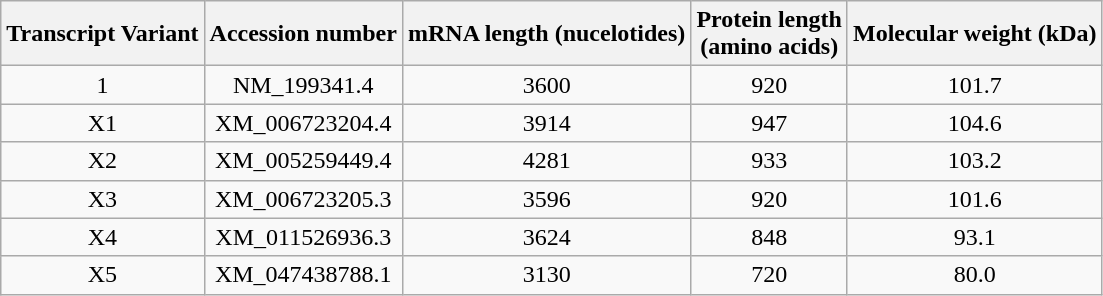<table class="wikitable" style="text-align: center;">
<tr>
<th>Transcript Variant</th>
<th>Accession number</th>
<th>mRNA length (nucelotides)</th>
<th>Protein length<br>(amino acids)</th>
<th>Molecular weight (kDa)</th>
</tr>
<tr>
<td>1</td>
<td>NM_199341.4</td>
<td>3600</td>
<td>920</td>
<td>101.7</td>
</tr>
<tr>
<td>X1</td>
<td>XM_006723204.4</td>
<td>3914</td>
<td>947</td>
<td>104.6</td>
</tr>
<tr>
<td>X2</td>
<td>XM_005259449.4</td>
<td>4281</td>
<td>933</td>
<td>103.2</td>
</tr>
<tr>
<td>X3</td>
<td>XM_006723205.3</td>
<td>3596</td>
<td>920</td>
<td>101.6</td>
</tr>
<tr>
<td>X4</td>
<td>XM_011526936.3</td>
<td>3624</td>
<td>848</td>
<td>93.1</td>
</tr>
<tr>
<td>X5</td>
<td>XM_047438788.1</td>
<td>3130</td>
<td>720</td>
<td>80.0</td>
</tr>
</table>
